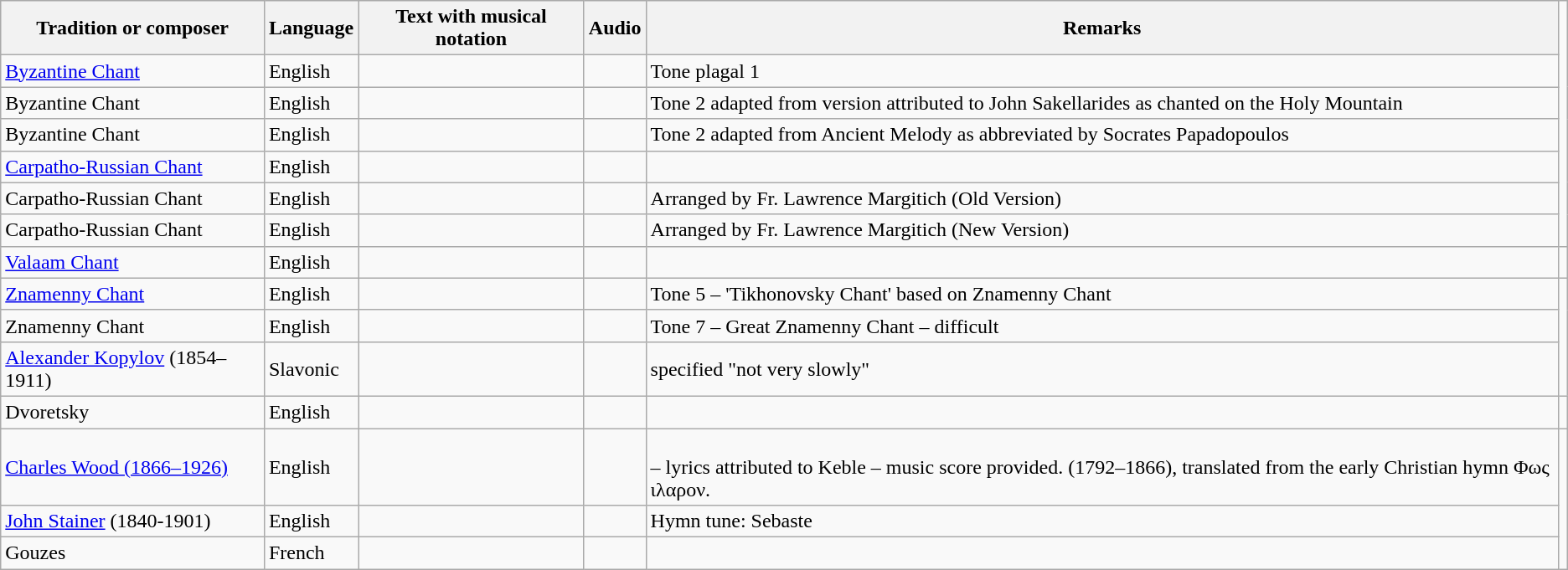<table class="wikitable">
<tr style="background:#efefef;">
<th>Tradition or composer</th>
<th>Language</th>
<th>Text with musical notation</th>
<th>Audio</th>
<th>Remarks</th>
</tr>
<tr>
<td><a href='#'>Byzantine Chant</a></td>
<td>English</td>
<td></td>
<td><br></td>
<td>Tone plagal 1</td>
</tr>
<tr>
<td>Byzantine Chant</td>
<td>English</td>
<td></td>
<td></td>
<td>Tone 2 adapted from version attributed to John Sakellarides as chanted on the Holy Mountain</td>
</tr>
<tr>
<td>Byzantine Chant</td>
<td>English</td>
<td></td>
<td></td>
<td>Tone 2 adapted from Ancient Melody as abbreviated by Socrates Papadopoulos</td>
</tr>
<tr>
<td><a href='#'>Carpatho-Russian Chant</a></td>
<td>English</td>
<td></td>
<td></td>
<td></td>
</tr>
<tr>
<td>Carpatho-Russian Chant</td>
<td>English</td>
<td></td>
<td><br></td>
<td>Arranged by Fr. Lawrence Margitich (Old Version)</td>
</tr>
<tr>
<td>Carpatho-Russian Chant</td>
<td>English</td>
<td></td>
<td></td>
<td>Arranged by Fr. Lawrence Margitich (New Version)</td>
</tr>
<tr>
<td><a href='#'>Valaam Chant</a></td>
<td>English</td>
<td></td>
<td><br></td>
<td></td>
<td></td>
</tr>
<tr>
<td><a href='#'>Znamenny Chant</a></td>
<td>English</td>
<td></td>
<td><br></td>
<td>Tone 5 – 'Tikhonovsky Chant' based on Znamenny Chant</td>
</tr>
<tr>
<td>Znamenny Chant</td>
<td>English</td>
<td></td>
<td></td>
<td>Tone 7 – Great Znamenny Chant – difficult</td>
</tr>
<tr>
<td><a href='#'>Alexander Kopylov</a> (1854–1911)</td>
<td>Slavonic</td>
<td></td>
<td></td>
<td>specified "not very slowly"</td>
</tr>
<tr>
<td>Dvoretsky</td>
<td>English</td>
<td></td>
<td></td>
<td></td>
<td></td>
</tr>
<tr>
<td><a href='#'>Charles Wood (1866–1926)</a></td>
<td>English</td>
<td></td>
<td></td>
<td><br> – lyrics attributed to Keble – music score provided.
(1792–1866), translated from the early Christian hymn Φως ιλαρον.</td>
</tr>
<tr>
<td><a href='#'>John Stainer</a>  (1840-1901)</td>
<td>English</td>
<td></td>
<td></td>
<td> Hymn tune: Sebaste</td>
</tr>
<tr>
<td>Gouzes</td>
<td>French</td>
<td></td>
<td></td>
<td></td>
</tr>
</table>
